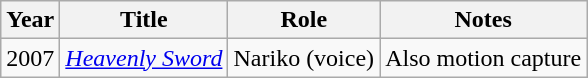<table class="wikitable">
<tr>
<th>Year</th>
<th>Title</th>
<th>Role</th>
<th>Notes</th>
</tr>
<tr>
<td>2007</td>
<td><em><a href='#'>Heavenly Sword</a></em></td>
<td>Nariko (voice)</td>
<td>Also motion capture</td>
</tr>
</table>
